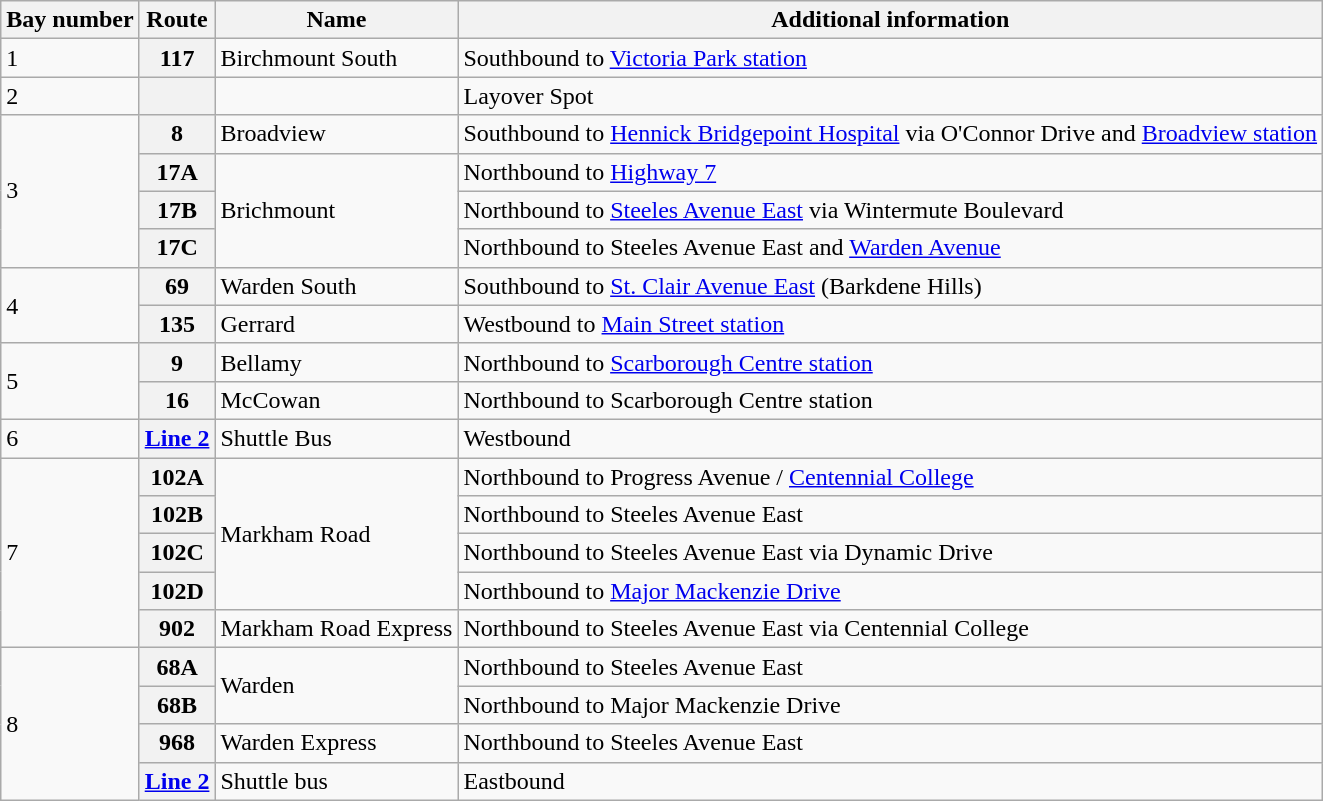<table class="wikitable">
<tr>
<th>Bay number</th>
<th>Route</th>
<th>Name</th>
<th>Additional information</th>
</tr>
<tr>
<td>1</td>
<th>117</th>
<td>Birchmount South</td>
<td>Southbound to <a href='#'>Victoria Park station</a></td>
</tr>
<tr>
<td>2</td>
<th></th>
<td></td>
<td>Layover Spot</td>
</tr>
<tr>
<td rowspan="4">3</td>
<th>8</th>
<td>Broadview</td>
<td>Southbound to <a href='#'>Hennick Bridgepoint Hospital</a> via O'Connor Drive and <a href='#'>Broadview station</a></td>
</tr>
<tr>
<th>17A</th>
<td rowspan="3">Brichmount</td>
<td>Northbound to <a href='#'>Highway 7</a></td>
</tr>
<tr>
<th>17B</th>
<td>Northbound to <a href='#'>Steeles Avenue East</a> via Wintermute Boulevard</td>
</tr>
<tr>
<th>17C</th>
<td>Northbound to Steeles Avenue East and <a href='#'>Warden Avenue</a></td>
</tr>
<tr>
<td rowspan="2">4</td>
<th>69</th>
<td>Warden South</td>
<td>Southbound to <a href='#'>St. Clair Avenue East</a> (Barkdene Hills)</td>
</tr>
<tr>
<th>135</th>
<td>Gerrard</td>
<td>Westbound to <a href='#'>Main Street station</a></td>
</tr>
<tr>
<td rowspan="2">5</td>
<th>9</th>
<td>Bellamy</td>
<td>Northbound to <a href='#'>Scarborough Centre station</a></td>
</tr>
<tr>
<th>16</th>
<td>McCowan</td>
<td>Northbound to Scarborough Centre station</td>
</tr>
<tr>
<td>6</td>
<th><a href='#'>Line 2</a></th>
<td>Shuttle Bus</td>
<td>Westbound</td>
</tr>
<tr>
<td rowspan="5">7</td>
<th>102A</th>
<td rowspan="4">Markham Road</td>
<td>Northbound to Progress Avenue / <a href='#'>Centennial College</a></td>
</tr>
<tr>
<th>102B</th>
<td>Northbound to Steeles Avenue East</td>
</tr>
<tr>
<th>102C</th>
<td>Northbound to Steeles Avenue East via Dynamic Drive</td>
</tr>
<tr>
<th>102D</th>
<td>Northbound to <a href='#'>Major Mackenzie Drive</a></td>
</tr>
<tr>
<th>902</th>
<td>Markham Road Express</td>
<td>Northbound to Steeles Avenue East via Centennial College</td>
</tr>
<tr>
<td rowspan="4">8</td>
<th>68A</th>
<td rowspan="2">Warden</td>
<td>Northbound to Steeles Avenue East</td>
</tr>
<tr>
<th>68B</th>
<td>Northbound to Major Mackenzie Drive</td>
</tr>
<tr>
<th>968</th>
<td>Warden Express</td>
<td>Northbound to Steeles Avenue East<br></td>
</tr>
<tr>
<th><a href='#'>Line 2</a></th>
<td>Shuttle bus</td>
<td>Eastbound</td>
</tr>
</table>
